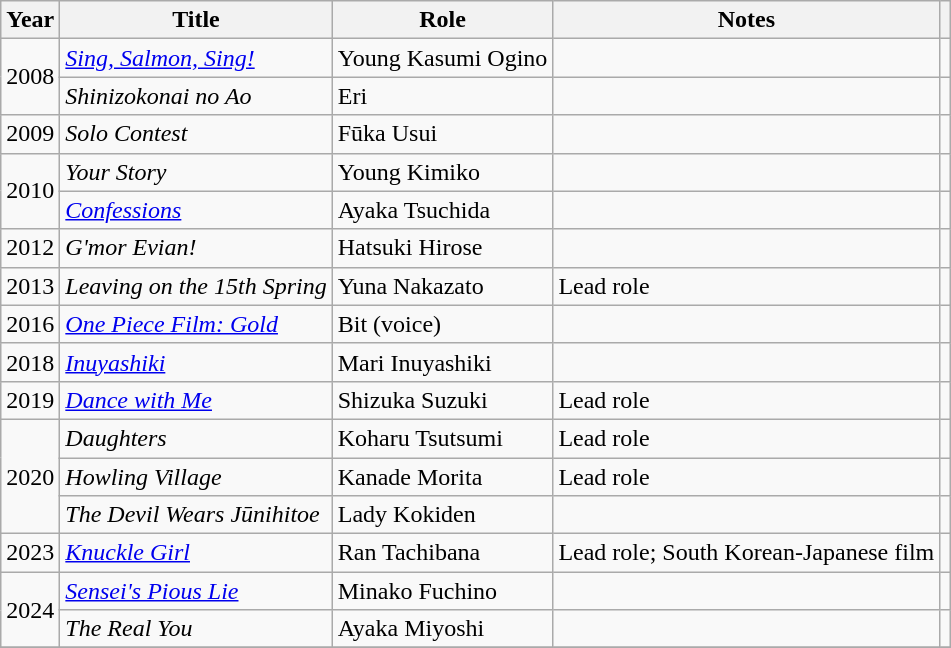<table class="wikitable">
<tr>
<th>Year</th>
<th>Title</th>
<th>Role</th>
<th>Notes</th>
<th class="unsortable"></th>
</tr>
<tr>
<td rowspan=2>2008</td>
<td><em><a href='#'>Sing, Salmon, Sing!</a></em></td>
<td>Young Kasumi Ogino</td>
<td></td>
<td></td>
</tr>
<tr>
<td><em>Shinizokonai no Ao</em></td>
<td>Eri</td>
<td></td>
<td></td>
</tr>
<tr>
<td>2009</td>
<td><em>Solo Contest</em></td>
<td>Fūka Usui</td>
<td></td>
<td></td>
</tr>
<tr>
<td rowspan=2>2010</td>
<td><em>Your Story</em></td>
<td>Young  Kimiko</td>
<td></td>
<td></td>
</tr>
<tr>
<td><em><a href='#'>Confessions</a></em></td>
<td>Ayaka Tsuchida</td>
<td></td>
<td></td>
</tr>
<tr>
<td>2012</td>
<td><em>G'mor Evian!</em></td>
<td>Hatsuki Hirose</td>
<td></td>
<td></td>
</tr>
<tr>
<td>2013</td>
<td><em>Leaving on the 15th Spring</em></td>
<td>Yuna Nakazato</td>
<td>Lead role</td>
<td></td>
</tr>
<tr>
<td>2016</td>
<td><em><a href='#'>One Piece Film: Gold</a></em></td>
<td>Bit (voice)</td>
<td></td>
<td></td>
</tr>
<tr>
<td>2018</td>
<td><em><a href='#'>Inuyashiki</a></em></td>
<td>Mari Inuyashiki</td>
<td></td>
<td></td>
</tr>
<tr>
<td>2019</td>
<td><em><a href='#'>Dance with Me</a></em></td>
<td>Shizuka Suzuki</td>
<td>Lead role</td>
<td></td>
</tr>
<tr>
<td rowspan=3>2020</td>
<td><em>Daughters</em></td>
<td>Koharu Tsutsumi</td>
<td>Lead role</td>
<td></td>
</tr>
<tr>
<td><em>Howling Village</em></td>
<td>Kanade Morita</td>
<td>Lead role</td>
<td></td>
</tr>
<tr>
<td><em>The Devil Wears Jūnihitoe</em></td>
<td>Lady Kokiden</td>
<td></td>
<td></td>
</tr>
<tr>
<td>2023</td>
<td><em><a href='#'>Knuckle Girl</a></em></td>
<td>Ran Tachibana</td>
<td>Lead role; South Korean-Japanese film</td>
<td></td>
</tr>
<tr>
<td rowspan=2>2024</td>
<td><em><a href='#'>Sensei's Pious Lie</a></em></td>
<td>Minako Fuchino</td>
<td></td>
<td></td>
</tr>
<tr>
<td><em>The Real You</em></td>
<td>Ayaka Miyoshi</td>
<td></td>
<td></td>
</tr>
<tr>
</tr>
</table>
